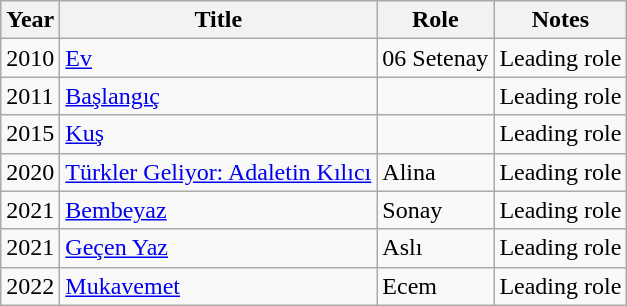<table class="wikitable">
<tr>
<th>Year</th>
<th>Title</th>
<th>Role</th>
<th>Notes</th>
</tr>
<tr>
<td>2010</td>
<td><a href='#'>Ev</a></td>
<td>06 Setenay</td>
<td>Leading role</td>
</tr>
<tr>
<td>2011</td>
<td><a href='#'>Başlangıç</a></td>
<td></td>
<td>Leading role</td>
</tr>
<tr>
<td>2015</td>
<td><a href='#'>Kuş</a></td>
<td></td>
<td>Leading role</td>
</tr>
<tr>
<td>2020</td>
<td><a href='#'>Türkler Geliyor: Adaletin Kılıcı</a></td>
<td>Alina</td>
<td>Leading role</td>
</tr>
<tr>
<td>2021</td>
<td><a href='#'>Bembeyaz</a></td>
<td>Sonay</td>
<td>Leading role</td>
</tr>
<tr>
<td>2021</td>
<td><a href='#'>Geçen Yaz</a></td>
<td>Aslı</td>
<td>Leading role</td>
</tr>
<tr>
<td>2022</td>
<td><a href='#'>Mukavemet</a></td>
<td>Ecem</td>
<td>Leading role</td>
</tr>
</table>
